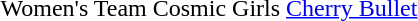<table>
<tr>
<td>Women's Team</td>
<td>Cosmic Girls</td>
<td><a href='#'>Cherry Bullet</a></td>
</tr>
</table>
